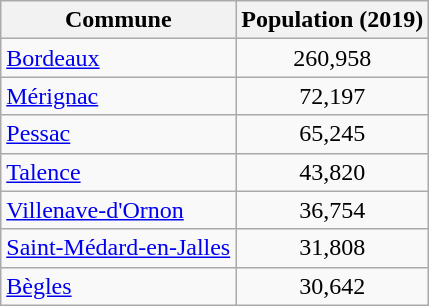<table class=wikitable>
<tr>
<th>Commune</th>
<th>Population (2019)</th>
</tr>
<tr>
<td><a href='#'>Bordeaux</a></td>
<td style="text-align: center;">260,958</td>
</tr>
<tr>
<td><a href='#'>Mérignac</a></td>
<td style="text-align: center;">72,197</td>
</tr>
<tr>
<td><a href='#'>Pessac</a></td>
<td style="text-align: center;">65,245</td>
</tr>
<tr>
<td><a href='#'>Talence</a></td>
<td style="text-align: center;">43,820</td>
</tr>
<tr>
<td><a href='#'>Villenave-d'Ornon</a></td>
<td style="text-align: center;">36,754</td>
</tr>
<tr>
<td><a href='#'>Saint-Médard-en-Jalles</a></td>
<td style="text-align: center;">31,808</td>
</tr>
<tr>
<td><a href='#'>Bègles</a></td>
<td style="text-align: center;">30,642</td>
</tr>
</table>
